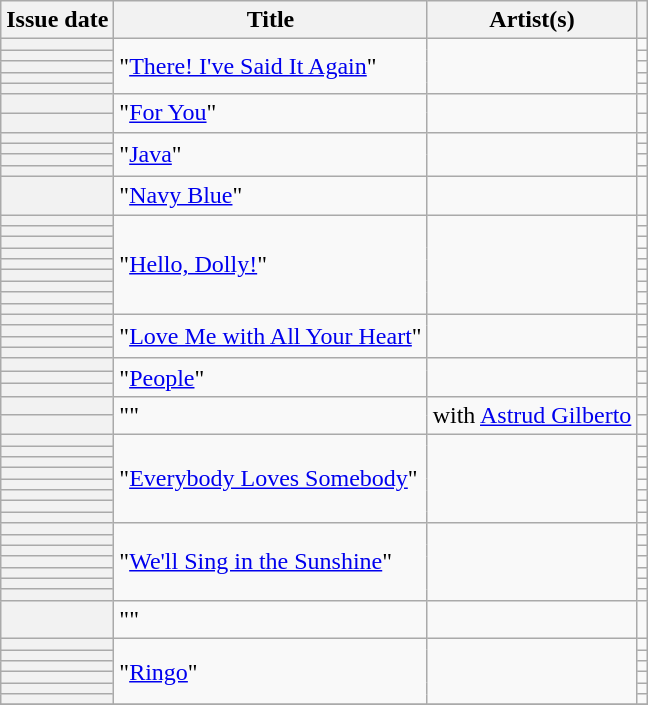<table class="wikitable sortable plainrowheaders">
<tr>
<th scope=col>Issue date</th>
<th scope=col>Title</th>
<th scope=col>Artist(s)</th>
<th scope=col class=unsortable></th>
</tr>
<tr>
<th scope=row></th>
<td rowspan="5">"<a href='#'>There! I've Said It Again</a>"</td>
<td rowspan="5"></td>
<td align=center></td>
</tr>
<tr>
<th scope=row></th>
<td align=center></td>
</tr>
<tr>
<th scope=row></th>
<td align=center></td>
</tr>
<tr>
<th scope=row></th>
<td align=center></td>
</tr>
<tr>
<th scope=row></th>
<td align=center></td>
</tr>
<tr>
<th scope=row></th>
<td rowspan="2">"<a href='#'>For You</a>"</td>
<td rowspan="2"></td>
<td align=center></td>
</tr>
<tr>
<th scope=row></th>
<td align=center></td>
</tr>
<tr>
<th scope=row></th>
<td rowspan="4">"<a href='#'>Java</a>"</td>
<td rowspan="4"></td>
<td align=center></td>
</tr>
<tr>
<th scope=row></th>
<td align=center></td>
</tr>
<tr>
<th scope=row></th>
<td align=center></td>
</tr>
<tr>
<th scope=row></th>
<td align=center></td>
</tr>
<tr>
<th scope=row></th>
<td>"<a href='#'>Navy Blue</a>"</td>
<td></td>
<td align=center></td>
</tr>
<tr>
<th scope=row></th>
<td rowspan="9">"<a href='#'>Hello, Dolly!</a>"</td>
<td rowspan="9"></td>
<td align=center></td>
</tr>
<tr>
<th scope=row></th>
<td align=center></td>
</tr>
<tr>
<th scope=row></th>
<td align=center></td>
</tr>
<tr>
<th scope=row></th>
<td align=center></td>
</tr>
<tr>
<th scope=row></th>
<td align=center></td>
</tr>
<tr>
<th scope=row></th>
<td align=center></td>
</tr>
<tr>
<th scope=row></th>
<td align=center></td>
</tr>
<tr>
<th scope=row></th>
<td align=center></td>
</tr>
<tr>
<th scope=row></th>
<td align=center></td>
</tr>
<tr>
<th scope=row></th>
<td rowspan="4">"<a href='#'>Love Me with All Your Heart</a>"</td>
<td rowspan="4"></td>
<td align=center></td>
</tr>
<tr>
<th scope=row></th>
<td align=center></td>
</tr>
<tr>
<th scope=row></th>
<td align=center></td>
</tr>
<tr>
<th scope=row></th>
<td align=center></td>
</tr>
<tr>
<th scope=row></th>
<td rowspan="3">"<a href='#'>People</a>"</td>
<td rowspan="3"></td>
<td align=center></td>
</tr>
<tr>
<th scope=row></th>
<td align=center></td>
</tr>
<tr>
<th scope=row></th>
<td align=center></td>
</tr>
<tr>
<th scope=row></th>
<td rowspan="2">""</td>
<td rowspan="2"> with <a href='#'>Astrud Gilberto</a></td>
<td align=center></td>
</tr>
<tr>
<th scope=row></th>
<td align=center></td>
</tr>
<tr>
<th scope=row></th>
<td rowspan="8">"<a href='#'>Everybody Loves Somebody</a>"</td>
<td rowspan="8"></td>
<td align=center></td>
</tr>
<tr>
<th scope=row></th>
<td align=center></td>
</tr>
<tr>
<th scope=row></th>
<td align=center></td>
</tr>
<tr>
<th scope=row></th>
<td align=center></td>
</tr>
<tr>
<th scope=row></th>
<td align=center></td>
</tr>
<tr>
<th scope=row></th>
<td align=center></td>
</tr>
<tr>
<th scope=row></th>
<td align=center></td>
</tr>
<tr>
<th scope=row></th>
<td align=center></td>
</tr>
<tr>
<th scope=row></th>
<td rowspan="7">"<a href='#'>We'll Sing in the Sunshine</a>"</td>
<td rowspan="7"></td>
<td align=center></td>
</tr>
<tr>
<th scope=row></th>
<td align=center></td>
</tr>
<tr>
<th scope=row></th>
<td align=center></td>
</tr>
<tr>
<th scope=row></th>
<td align=center></td>
</tr>
<tr>
<th scope=row></th>
<td align=center></td>
</tr>
<tr>
<th scope=row></th>
<td align=center></td>
</tr>
<tr>
<th scope=row></th>
<td align=center></td>
</tr>
<tr>
<th scope=row></th>
<td>""</td>
<td></td>
<td align=center></td>
</tr>
<tr>
<th scope=row></th>
<td rowspan="6">"<a href='#'>Ringo</a>"</td>
<td rowspan="6"></td>
<td align=center></td>
</tr>
<tr>
<th scope=row></th>
<td align=center></td>
</tr>
<tr>
<th scope=row></th>
<td align=center></td>
</tr>
<tr>
<th scope=row></th>
<td align=center></td>
</tr>
<tr>
<th scope=row></th>
<td align=center></td>
</tr>
<tr>
<th scope=row></th>
<td align=center></td>
</tr>
<tr>
</tr>
</table>
